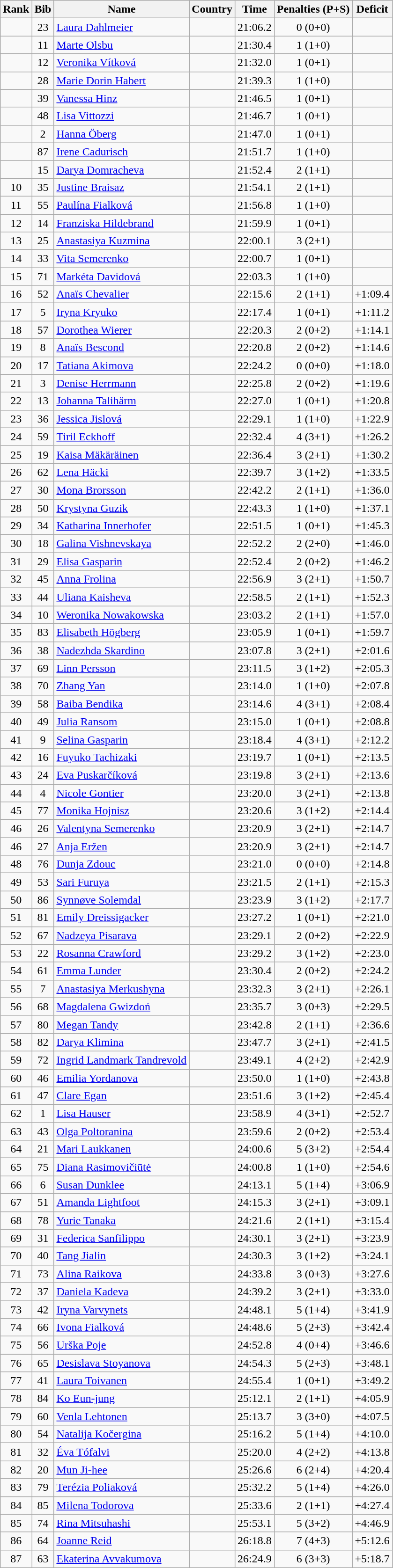<table class="wikitable sortable" style="text-align:center">
<tr>
<th>Rank</th>
<th>Bib</th>
<th>Name</th>
<th>Country</th>
<th>Time</th>
<th>Penalties (P+S)</th>
<th>Deficit</th>
</tr>
<tr>
<td></td>
<td>23</td>
<td align=left><a href='#'>Laura Dahlmeier</a></td>
<td align=left></td>
<td>21:06.2</td>
<td>0 (0+0)</td>
<td></td>
</tr>
<tr>
<td></td>
<td>11</td>
<td align=left><a href='#'>Marte Olsbu</a></td>
<td align=left></td>
<td>21:30.4</td>
<td>1 (1+0)</td>
<td></td>
</tr>
<tr>
<td></td>
<td>12</td>
<td align=left><a href='#'>Veronika Vítková</a></td>
<td align=left></td>
<td>21:32.0</td>
<td>1 (0+1)</td>
<td></td>
</tr>
<tr>
<td></td>
<td>28</td>
<td align=left><a href='#'>Marie Dorin Habert</a></td>
<td align=left></td>
<td>21:39.3</td>
<td>1 (1+0)</td>
<td></td>
</tr>
<tr>
<td></td>
<td>39</td>
<td align=left><a href='#'>Vanessa Hinz</a></td>
<td align=left></td>
<td>21:46.5</td>
<td>1 (0+1)</td>
<td></td>
</tr>
<tr>
<td></td>
<td>48</td>
<td align=left><a href='#'>Lisa Vittozzi</a></td>
<td align=left></td>
<td>21:46.7</td>
<td>1 (0+1)</td>
<td></td>
</tr>
<tr>
<td></td>
<td>2</td>
<td align=left><a href='#'>Hanna Öberg</a></td>
<td align=left></td>
<td>21:47.0</td>
<td>1 (0+1)</td>
<td></td>
</tr>
<tr>
<td></td>
<td>87</td>
<td align=left><a href='#'>Irene Cadurisch</a></td>
<td align=left></td>
<td>21:51.7</td>
<td>1 (1+0)</td>
<td></td>
</tr>
<tr>
<td></td>
<td>15</td>
<td align=left><a href='#'>Darya Domracheva</a></td>
<td align=left></td>
<td>21:52.4</td>
<td>2 (1+1)</td>
<td></td>
</tr>
<tr>
<td>10</td>
<td>35</td>
<td align=left><a href='#'>Justine Braisaz</a></td>
<td align=left></td>
<td>21:54.1</td>
<td>2 (1+1)</td>
<td></td>
</tr>
<tr>
<td>11</td>
<td>55</td>
<td align=left><a href='#'>Paulína Fialková</a></td>
<td align=left></td>
<td>21:56.8</td>
<td>1 (1+0)</td>
<td></td>
</tr>
<tr>
<td>12</td>
<td>14</td>
<td align=left><a href='#'>Franziska Hildebrand</a></td>
<td align=left></td>
<td>21:59.9</td>
<td>1 (0+1)</td>
<td></td>
</tr>
<tr>
<td>13</td>
<td>25</td>
<td align=left><a href='#'>Anastasiya Kuzmina</a></td>
<td align=left></td>
<td>22:00.1</td>
<td>3 (2+1)</td>
<td></td>
</tr>
<tr>
<td>14</td>
<td>33</td>
<td align=left><a href='#'>Vita Semerenko</a></td>
<td align=left></td>
<td>22:00.7</td>
<td>1 (0+1)</td>
<td></td>
</tr>
<tr>
<td>15</td>
<td>71</td>
<td align=left><a href='#'>Markéta Davidová</a></td>
<td align=left></td>
<td>22:03.3</td>
<td>1 (1+0)</td>
<td></td>
</tr>
<tr>
<td>16</td>
<td>52</td>
<td align=left><a href='#'>Anaïs Chevalier</a></td>
<td align=left></td>
<td>22:15.6</td>
<td>2 (1+1)</td>
<td>+1:09.4</td>
</tr>
<tr>
<td>17</td>
<td>5</td>
<td align=left><a href='#'>Iryna Kryuko</a></td>
<td align=left></td>
<td>22:17.4</td>
<td>1 (0+1)</td>
<td>+1:11.2</td>
</tr>
<tr>
<td>18</td>
<td>57</td>
<td align=left><a href='#'>Dorothea Wierer</a></td>
<td align=left></td>
<td>22:20.3</td>
<td>2 (0+2)</td>
<td>+1:14.1</td>
</tr>
<tr>
<td>19</td>
<td>8</td>
<td align=left><a href='#'>Anaïs Bescond</a></td>
<td align=left></td>
<td>22:20.8</td>
<td>2 (0+2)</td>
<td>+1:14.6</td>
</tr>
<tr>
<td>20</td>
<td>17</td>
<td align=left><a href='#'>Tatiana Akimova</a></td>
<td align=left></td>
<td>22:24.2</td>
<td>0 (0+0)</td>
<td>+1:18.0</td>
</tr>
<tr>
<td>21</td>
<td>3</td>
<td align=left><a href='#'>Denise Herrmann</a></td>
<td align=left></td>
<td>22:25.8</td>
<td>2 (0+2)</td>
<td>+1:19.6</td>
</tr>
<tr>
<td>22</td>
<td>13</td>
<td align=left><a href='#'>Johanna Talihärm</a></td>
<td align=left></td>
<td>22:27.0</td>
<td>1 (0+1)</td>
<td>+1:20.8</td>
</tr>
<tr>
<td>23</td>
<td>36</td>
<td align=left><a href='#'>Jessica Jislová</a></td>
<td align=left></td>
<td>22:29.1</td>
<td>1 (1+0)</td>
<td>+1:22.9</td>
</tr>
<tr>
<td>24</td>
<td>59</td>
<td align=left><a href='#'>Tiril Eckhoff</a></td>
<td align=left></td>
<td>22:32.4</td>
<td>4 (3+1)</td>
<td>+1:26.2</td>
</tr>
<tr>
<td>25</td>
<td>19</td>
<td align=left><a href='#'>Kaisa Mäkäräinen</a></td>
<td align=left></td>
<td>22:36.4</td>
<td>3 (2+1)</td>
<td>+1:30.2</td>
</tr>
<tr>
<td>26</td>
<td>62</td>
<td align=left><a href='#'>Lena Häcki</a></td>
<td align=left></td>
<td>22:39.7</td>
<td>3 (1+2)</td>
<td>+1:33.5</td>
</tr>
<tr>
<td>27</td>
<td>30</td>
<td align=left><a href='#'>Mona Brorsson</a></td>
<td align=left></td>
<td>22:42.2</td>
<td>2 (1+1)</td>
<td>+1:36.0</td>
</tr>
<tr>
<td>28</td>
<td>50</td>
<td align=left><a href='#'>Krystyna Guzik</a></td>
<td align=left></td>
<td>22:43.3</td>
<td>1 (1+0)</td>
<td>+1:37.1</td>
</tr>
<tr>
<td>29</td>
<td>34</td>
<td align=left><a href='#'>Katharina Innerhofer</a></td>
<td align=left></td>
<td>22:51.5</td>
<td>1 (0+1)</td>
<td>+1:45.3</td>
</tr>
<tr>
<td>30</td>
<td>18</td>
<td align=left><a href='#'>Galina Vishnevskaya</a></td>
<td align=left></td>
<td>22:52.2</td>
<td>2 (2+0)</td>
<td>+1:46.0</td>
</tr>
<tr>
<td>31</td>
<td>29</td>
<td align=left><a href='#'>Elisa Gasparin</a></td>
<td align=left></td>
<td>22:52.4</td>
<td>2 (0+2)</td>
<td>+1:46.2</td>
</tr>
<tr>
<td>32</td>
<td>45</td>
<td align=left><a href='#'>Anna Frolina</a></td>
<td align=left></td>
<td>22:56.9</td>
<td>3 (2+1)</td>
<td>+1:50.7</td>
</tr>
<tr>
<td>33</td>
<td>44</td>
<td align=left><a href='#'>Uliana Kaisheva</a></td>
<td align=left></td>
<td>22:58.5</td>
<td>2 (1+1)</td>
<td>+1:52.3</td>
</tr>
<tr>
<td>34</td>
<td>10</td>
<td align=left><a href='#'>Weronika Nowakowska</a></td>
<td align=left></td>
<td>23:03.2</td>
<td>2 (1+1)</td>
<td>+1:57.0</td>
</tr>
<tr>
<td>35</td>
<td>83</td>
<td align=left><a href='#'>Elisabeth Högberg</a></td>
<td align=left></td>
<td>23:05.9</td>
<td>1 (0+1)</td>
<td>+1:59.7</td>
</tr>
<tr>
<td>36</td>
<td>38</td>
<td align=left><a href='#'>Nadezhda Skardino</a></td>
<td align=left></td>
<td>23:07.8</td>
<td>3 (2+1)</td>
<td>+2:01.6</td>
</tr>
<tr>
<td>37</td>
<td>69</td>
<td align=left><a href='#'>Linn Persson</a></td>
<td align=left></td>
<td>23:11.5</td>
<td>3 (1+2)</td>
<td>+2:05.3</td>
</tr>
<tr>
<td>38</td>
<td>70</td>
<td align=left><a href='#'>Zhang Yan</a></td>
<td align=left></td>
<td>23:14.0</td>
<td>1 (1+0)</td>
<td>+2:07.8</td>
</tr>
<tr>
<td>39</td>
<td>58</td>
<td align=left><a href='#'>Baiba Bendika</a></td>
<td align=left></td>
<td>23:14.6</td>
<td>4 (3+1)</td>
<td>+2:08.4</td>
</tr>
<tr>
<td>40</td>
<td>49</td>
<td align=left><a href='#'>Julia Ransom</a></td>
<td align=left></td>
<td>23:15.0</td>
<td>1 (0+1)</td>
<td>+2:08.8</td>
</tr>
<tr>
<td>41</td>
<td>9</td>
<td align=left><a href='#'>Selina Gasparin</a></td>
<td align=left></td>
<td>23:18.4</td>
<td>4 (3+1)</td>
<td>+2:12.2</td>
</tr>
<tr>
<td>42</td>
<td>16</td>
<td align=left><a href='#'>Fuyuko Tachizaki</a></td>
<td align=left></td>
<td>23:19.7</td>
<td>1 (0+1)</td>
<td>+2:13.5</td>
</tr>
<tr>
<td>43</td>
<td>24</td>
<td align=left><a href='#'>Eva Puskarčíková</a></td>
<td align=left></td>
<td>23:19.8</td>
<td>3 (2+1)</td>
<td>+2:13.6</td>
</tr>
<tr>
<td>44</td>
<td>4</td>
<td align=left><a href='#'>Nicole Gontier</a></td>
<td align=left></td>
<td>23:20.0</td>
<td>3 (2+1)</td>
<td>+2:13.8</td>
</tr>
<tr>
<td>45</td>
<td>77</td>
<td align=left><a href='#'>Monika Hojnisz</a></td>
<td align=left></td>
<td>23:20.6</td>
<td>3 (1+2)</td>
<td>+2:14.4</td>
</tr>
<tr>
<td>46</td>
<td>26</td>
<td align=left><a href='#'>Valentyna Semerenko</a></td>
<td align=left></td>
<td>23:20.9</td>
<td>3 (2+1)</td>
<td>+2:14.7</td>
</tr>
<tr>
<td>46</td>
<td>27</td>
<td align=left><a href='#'>Anja Eržen</a></td>
<td align=left></td>
<td>23:20.9</td>
<td>3 (2+1)</td>
<td>+2:14.7</td>
</tr>
<tr>
<td>48</td>
<td>76</td>
<td align=left><a href='#'>Dunja Zdouc</a></td>
<td align=left></td>
<td>23:21.0</td>
<td>0 (0+0)</td>
<td>+2:14.8</td>
</tr>
<tr>
<td>49</td>
<td>53</td>
<td align=left><a href='#'>Sari Furuya</a></td>
<td align=left></td>
<td>23:21.5</td>
<td>2 (1+1)</td>
<td>+2:15.3</td>
</tr>
<tr>
<td>50</td>
<td>86</td>
<td align=left><a href='#'>Synnøve Solemdal</a></td>
<td align=left></td>
<td>23:23.9</td>
<td>3 (1+2)</td>
<td>+2:17.7</td>
</tr>
<tr>
<td>51</td>
<td>81</td>
<td align=left><a href='#'>Emily Dreissigacker</a></td>
<td align=left></td>
<td>23:27.2</td>
<td>1 (0+1)</td>
<td>+2:21.0</td>
</tr>
<tr>
<td>52</td>
<td>67</td>
<td align=left><a href='#'>Nadzeya Pisarava</a></td>
<td align=left></td>
<td>23:29.1</td>
<td>2 (0+2)</td>
<td>+2:22.9</td>
</tr>
<tr>
<td>53</td>
<td>22</td>
<td align=left><a href='#'>Rosanna Crawford</a></td>
<td align=left></td>
<td>23:29.2</td>
<td>3 (1+2)</td>
<td>+2:23.0</td>
</tr>
<tr>
<td>54</td>
<td>61</td>
<td align=left><a href='#'>Emma Lunder</a></td>
<td align=left></td>
<td>23:30.4</td>
<td>2 (0+2)</td>
<td>+2:24.2</td>
</tr>
<tr>
<td>55</td>
<td>7</td>
<td align=left><a href='#'>Anastasiya Merkushyna</a></td>
<td align=left></td>
<td>23:32.3</td>
<td>3 (2+1)</td>
<td>+2:26.1</td>
</tr>
<tr>
<td>56</td>
<td>68</td>
<td align=left><a href='#'>Magdalena Gwizdoń</a></td>
<td align=left></td>
<td>23:35.7</td>
<td>3 (0+3)</td>
<td>+2:29.5</td>
</tr>
<tr>
<td>57</td>
<td>80</td>
<td align=left><a href='#'>Megan Tandy</a></td>
<td align=left></td>
<td>23:42.8</td>
<td>2 (1+1)</td>
<td>+2:36.6</td>
</tr>
<tr>
<td>58</td>
<td>82</td>
<td align=left><a href='#'>Darya Klimina</a></td>
<td align=left></td>
<td>23:47.7</td>
<td>3 (2+1)</td>
<td>+2:41.5</td>
</tr>
<tr>
<td>59</td>
<td>72</td>
<td align=left><a href='#'>Ingrid Landmark Tandrevold</a></td>
<td align=left></td>
<td>23:49.1</td>
<td>4 (2+2)</td>
<td>+2:42.9</td>
</tr>
<tr>
<td>60</td>
<td>46</td>
<td align=left><a href='#'>Emilia Yordanova</a></td>
<td align=left></td>
<td>23:50.0</td>
<td>1 (1+0)</td>
<td>+2:43.8</td>
</tr>
<tr>
<td>61</td>
<td>47</td>
<td align=left><a href='#'>Clare Egan</a></td>
<td align=left></td>
<td>23:51.6</td>
<td>3 (1+2)</td>
<td>+2:45.4</td>
</tr>
<tr>
<td>62</td>
<td>1</td>
<td align=left><a href='#'>Lisa Hauser</a></td>
<td align=left></td>
<td>23:58.9</td>
<td>4 (3+1)</td>
<td>+2:52.7</td>
</tr>
<tr>
<td>63</td>
<td>43</td>
<td align=left><a href='#'>Olga Poltoranina</a></td>
<td align=left></td>
<td>23:59.6</td>
<td>2 (0+2)</td>
<td>+2:53.4</td>
</tr>
<tr>
<td>64</td>
<td>21</td>
<td align=left><a href='#'>Mari Laukkanen</a></td>
<td align=left></td>
<td>24:00.6</td>
<td>5 (3+2)</td>
<td>+2:54.4</td>
</tr>
<tr>
<td>65</td>
<td>75</td>
<td align=left><a href='#'>Diana Rasimovičiūtė</a></td>
<td align=left></td>
<td>24:00.8</td>
<td>1 (1+0)</td>
<td>+2:54.6</td>
</tr>
<tr>
<td>66</td>
<td>6</td>
<td align=left><a href='#'>Susan Dunklee</a></td>
<td align=left></td>
<td>24:13.1</td>
<td>5 (1+4)</td>
<td>+3:06.9</td>
</tr>
<tr>
<td>67</td>
<td>51</td>
<td align=left><a href='#'>Amanda Lightfoot</a></td>
<td align=left></td>
<td>24:15.3</td>
<td>3 (2+1)</td>
<td>+3:09.1</td>
</tr>
<tr>
<td>68</td>
<td>78</td>
<td align=left><a href='#'>Yurie Tanaka</a></td>
<td align=left></td>
<td>24:21.6</td>
<td>2 (1+1)</td>
<td>+3:15.4</td>
</tr>
<tr>
<td>69</td>
<td>31</td>
<td align=left><a href='#'>Federica Sanfilippo</a></td>
<td align=left></td>
<td>24:30.1</td>
<td>3 (2+1)</td>
<td>+3:23.9</td>
</tr>
<tr>
<td>70</td>
<td>40</td>
<td align=left><a href='#'>Tang Jialin</a></td>
<td align=left></td>
<td>24:30.3</td>
<td>3 (1+2)</td>
<td>+3:24.1</td>
</tr>
<tr>
<td>71</td>
<td>73</td>
<td align=left><a href='#'>Alina Raikova</a></td>
<td align=left></td>
<td>24:33.8</td>
<td>3 (0+3)</td>
<td>+3:27.6</td>
</tr>
<tr>
<td>72</td>
<td>37</td>
<td align=left><a href='#'>Daniela Kadeva</a></td>
<td align=left></td>
<td>24:39.2</td>
<td>3 (2+1)</td>
<td>+3:33.0</td>
</tr>
<tr>
<td>73</td>
<td>42</td>
<td align=left><a href='#'>Iryna Varvynets</a></td>
<td align=left></td>
<td>24:48.1</td>
<td>5 (1+4)</td>
<td>+3:41.9</td>
</tr>
<tr>
<td>74</td>
<td>66</td>
<td align=left><a href='#'>Ivona Fialková</a></td>
<td align=left></td>
<td>24:48.6</td>
<td>5 (2+3)</td>
<td>+3:42.4</td>
</tr>
<tr>
<td>75</td>
<td>56</td>
<td align=left><a href='#'>Urška Poje</a></td>
<td align=left></td>
<td>24:52.8</td>
<td>4 (0+4)</td>
<td>+3:46.6</td>
</tr>
<tr>
<td>76</td>
<td>65</td>
<td align=left><a href='#'>Desislava Stoyanova</a></td>
<td align=left></td>
<td>24:54.3</td>
<td>5 (2+3)</td>
<td>+3:48.1</td>
</tr>
<tr>
<td>77</td>
<td>41</td>
<td align=left><a href='#'>Laura Toivanen</a></td>
<td align=left></td>
<td>24:55.4</td>
<td>1 (0+1)</td>
<td>+3:49.2</td>
</tr>
<tr>
<td>78</td>
<td>84</td>
<td align=left><a href='#'>Ko Eun-jung</a></td>
<td align=left></td>
<td>25:12.1</td>
<td>2 (1+1)</td>
<td>+4:05.9</td>
</tr>
<tr>
<td>79</td>
<td>60</td>
<td align=left><a href='#'>Venla Lehtonen</a></td>
<td align=left></td>
<td>25:13.7</td>
<td>3 (3+0)</td>
<td>+4:07.5</td>
</tr>
<tr>
<td>80</td>
<td>54</td>
<td align=left><a href='#'>Natalija Kočergina</a></td>
<td align=left></td>
<td>25:16.2</td>
<td>5 (1+4)</td>
<td>+4:10.0</td>
</tr>
<tr>
<td>81</td>
<td>32</td>
<td align=left><a href='#'>Éva Tófalvi</a></td>
<td align=left></td>
<td>25:20.0</td>
<td>4 (2+2)</td>
<td>+4:13.8</td>
</tr>
<tr>
<td>82</td>
<td>20</td>
<td align=left><a href='#'>Mun Ji-hee</a></td>
<td align=left></td>
<td>25:26.6</td>
<td>6 (2+4)</td>
<td>+4:20.4</td>
</tr>
<tr>
<td>83</td>
<td>79</td>
<td align=left><a href='#'>Terézia Poliaková</a></td>
<td align=left></td>
<td>25:32.2</td>
<td>5 (1+4)</td>
<td>+4:26.0</td>
</tr>
<tr>
<td>84</td>
<td>85</td>
<td align=left><a href='#'>Milena Todorova</a></td>
<td align=left></td>
<td>25:33.6</td>
<td>2 (1+1)</td>
<td>+4:27.4</td>
</tr>
<tr>
<td>85</td>
<td>74</td>
<td align=left><a href='#'>Rina Mitsuhashi</a></td>
<td align=left></td>
<td>25:53.1</td>
<td>5 (3+2)</td>
<td>+4:46.9</td>
</tr>
<tr>
<td>86</td>
<td>64</td>
<td align=left><a href='#'>Joanne Reid</a></td>
<td align=left></td>
<td>26:18.8</td>
<td>7 (4+3)</td>
<td>+5:12.6</td>
</tr>
<tr>
<td>87</td>
<td>63</td>
<td align=left><a href='#'>Ekaterina Avvakumova</a></td>
<td align=left></td>
<td>26:24.9</td>
<td>6 (3+3)</td>
<td>+5:18.7</td>
</tr>
</table>
